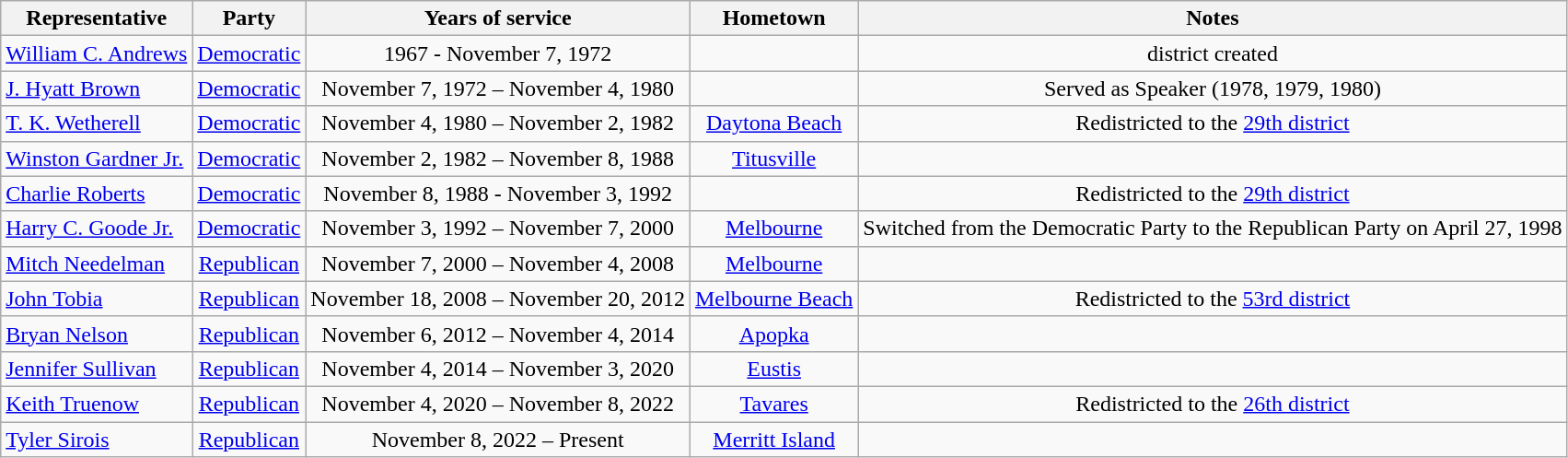<table class=wikitable style="text-align:center">
<tr>
<th>Representative</th>
<th>Party</th>
<th>Years of service</th>
<th>Hometown</th>
<th>Notes</th>
</tr>
<tr>
<td align=left nowrap><a href='#'>William C. Andrews</a></td>
<td><a href='#'>Democratic</a></td>
<td>1967 - November 7, 1972</td>
<td></td>
<td>district created</td>
</tr>
<tr>
<td align=left nowrap><a href='#'>J. Hyatt Brown</a></td>
<td><a href='#'>Democratic</a></td>
<td>November 7, 1972 – November 4, 1980</td>
<td></td>
<td>Served as Speaker (1978, 1979, 1980)</td>
</tr>
<tr>
<td align=left nowrap><a href='#'>T. K. Wetherell</a></td>
<td><a href='#'>Democratic</a></td>
<td>November 4, 1980 – November 2, 1982</td>
<td><a href='#'>Daytona Beach</a></td>
<td>Redistricted to the <a href='#'>29th district</a></td>
</tr>
<tr>
<td align=left nowrap><a href='#'>Winston Gardner Jr.</a></td>
<td><a href='#'>Democratic</a></td>
<td>November 2, 1982 – November 8, 1988</td>
<td><a href='#'>Titusville</a></td>
<td></td>
</tr>
<tr>
<td align=left nowrap><a href='#'>Charlie Roberts</a></td>
<td><a href='#'>Democratic</a></td>
<td>November 8, 1988 - November 3, 1992</td>
<td></td>
<td>Redistricted to the <a href='#'>29th district</a></td>
</tr>
<tr>
<td align=left nowrap><a href='#'>Harry C. Goode Jr.</a></td>
<td><a href='#'>Democratic</a></td>
<td>November 3, 1992 – November 7, 2000</td>
<td><a href='#'>Melbourne</a></td>
<td>Switched from the Democratic Party to the Republican Party on April 27, 1998</td>
</tr>
<tr>
<td align=left nowrap><a href='#'>Mitch Needelman</a></td>
<td><a href='#'>Republican</a></td>
<td>November 7, 2000 – November 4, 2008</td>
<td><a href='#'>Melbourne</a></td>
<td></td>
</tr>
<tr>
<td align=left nowrap><a href='#'>John Tobia</a></td>
<td><a href='#'>Republican</a></td>
<td>November 18, 2008 – November 20, 2012</td>
<td><a href='#'>Melbourne Beach</a></td>
<td>Redistricted to the <a href='#'>53rd district</a></td>
</tr>
<tr>
<td align=left nowrap><a href='#'>Bryan Nelson</a></td>
<td><a href='#'>Republican</a></td>
<td>November 6, 2012 – November 4, 2014</td>
<td><a href='#'>Apopka</a></td>
<td></td>
</tr>
<tr>
<td align=left nowrap><a href='#'>Jennifer Sullivan</a></td>
<td><a href='#'>Republican</a></td>
<td>November 4, 2014 – November 3, 2020</td>
<td><a href='#'>Eustis</a></td>
<td></td>
</tr>
<tr>
<td align=left nowrap><a href='#'>Keith Truenow</a></td>
<td><a href='#'>Republican</a></td>
<td>November 4, 2020 – November 8, 2022</td>
<td><a href='#'> Tavares</a></td>
<td>Redistricted to the <a href='#'>26th district</a></td>
</tr>
<tr>
<td align=left nowrap><a href='#'>Tyler Sirois</a></td>
<td><a href='#'>Republican</a></td>
<td>November 8, 2022 – Present</td>
<td><a href='#'> Merritt Island</a></td>
</tr>
</table>
